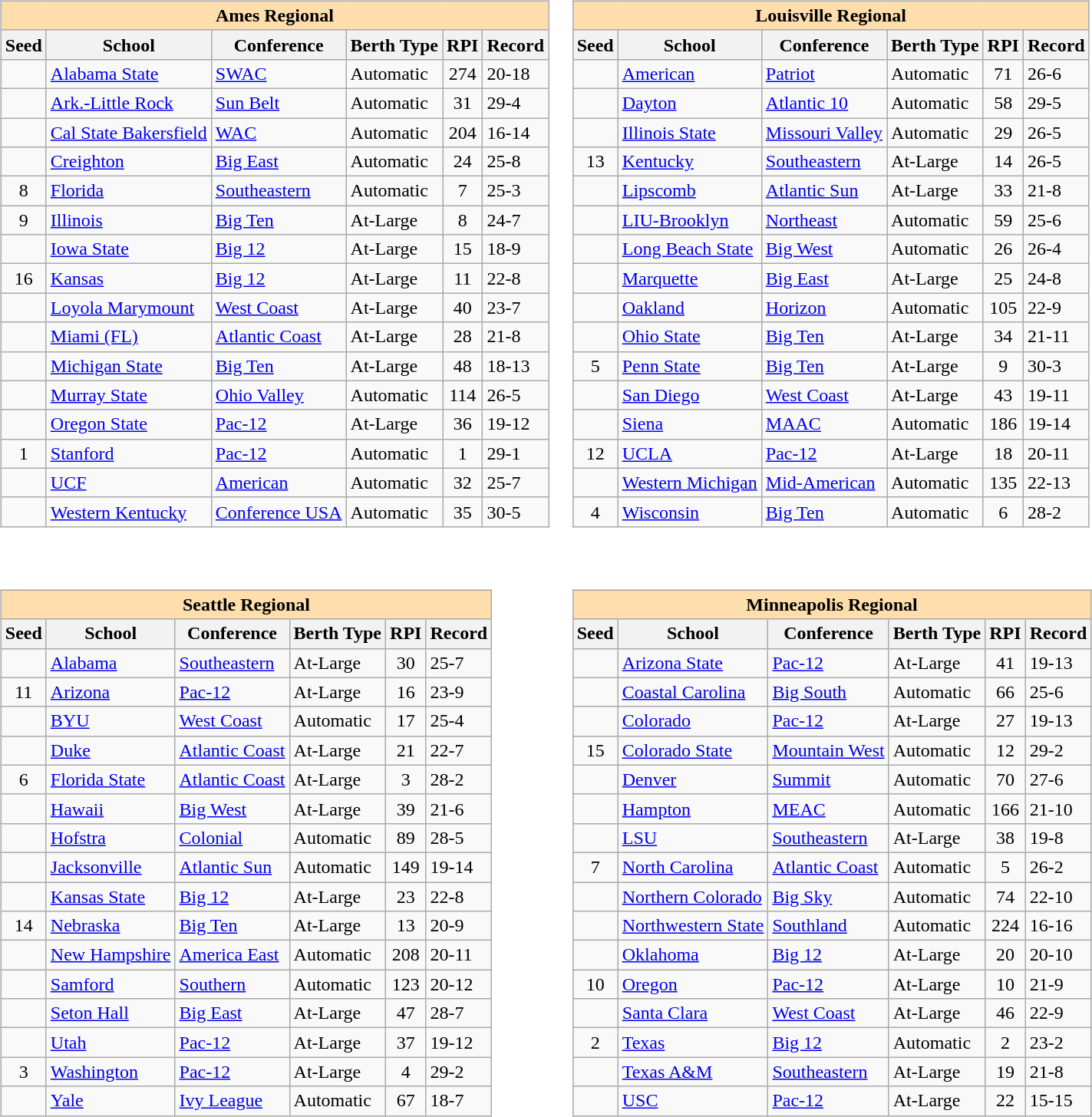<table>
<tr>
<td valign=top><br><table class="wikitable sortable">
<tr>
<th colspan="6" style="background:#ffdead;">Ames Regional</th>
</tr>
<tr>
<th>Seed</th>
<th>School</th>
<th>Conference</th>
<th>Berth Type</th>
<th>RPI</th>
<th>Record</th>
</tr>
<tr>
<td></td>
<td><a href='#'>Alabama State</a></td>
<td><a href='#'>SWAC</a></td>
<td>Automatic</td>
<td align=center>274</td>
<td>20-18</td>
</tr>
<tr>
<td></td>
<td><a href='#'>Ark.-Little Rock</a></td>
<td><a href='#'>Sun Belt</a></td>
<td>Automatic</td>
<td align=center>31</td>
<td>29-4</td>
</tr>
<tr>
<td></td>
<td><a href='#'>Cal State Bakersfield</a></td>
<td><a href='#'>WAC</a></td>
<td>Automatic</td>
<td align=center>204</td>
<td>16-14</td>
</tr>
<tr>
<td></td>
<td><a href='#'>Creighton</a></td>
<td><a href='#'>Big East</a></td>
<td>Automatic</td>
<td align=center>24</td>
<td>25-8</td>
</tr>
<tr>
<td align=center>8</td>
<td><a href='#'>Florida</a></td>
<td><a href='#'>Southeastern</a></td>
<td>Automatic</td>
<td align=center>7</td>
<td>25-3</td>
</tr>
<tr>
<td align=center>9</td>
<td><a href='#'>Illinois</a></td>
<td><a href='#'>Big Ten</a></td>
<td>At-Large</td>
<td align=center>8</td>
<td>24-7</td>
</tr>
<tr>
<td></td>
<td><a href='#'>Iowa State</a></td>
<td><a href='#'>Big 12</a></td>
<td>At-Large</td>
<td align=center>15</td>
<td>18-9</td>
</tr>
<tr>
<td align=center>16</td>
<td><a href='#'>Kansas</a></td>
<td><a href='#'>Big 12</a></td>
<td>At-Large</td>
<td align=center>11</td>
<td>22-8</td>
</tr>
<tr>
<td></td>
<td><a href='#'>Loyola Marymount</a></td>
<td><a href='#'>West Coast</a></td>
<td>At-Large</td>
<td align=center>40</td>
<td>23-7</td>
</tr>
<tr>
<td></td>
<td><a href='#'>Miami (FL)</a></td>
<td><a href='#'>Atlantic Coast</a></td>
<td>At-Large</td>
<td align=center>28</td>
<td>21-8</td>
</tr>
<tr>
<td></td>
<td><a href='#'>Michigan State</a></td>
<td><a href='#'>Big Ten</a></td>
<td>At-Large</td>
<td align=center>48</td>
<td>18-13</td>
</tr>
<tr>
<td></td>
<td><a href='#'>Murray State</a></td>
<td><a href='#'>Ohio Valley</a></td>
<td>Automatic</td>
<td align=center>114</td>
<td>26-5</td>
</tr>
<tr>
<td></td>
<td><a href='#'>Oregon State</a></td>
<td><a href='#'>Pac-12</a></td>
<td>At-Large</td>
<td align=center>36</td>
<td>19-12</td>
</tr>
<tr>
<td align=center>1</td>
<td><a href='#'>Stanford</a></td>
<td><a href='#'>Pac-12</a></td>
<td>Automatic</td>
<td align=center>1</td>
<td>29-1</td>
</tr>
<tr>
<td></td>
<td><a href='#'>UCF</a></td>
<td><a href='#'>American</a></td>
<td>Automatic</td>
<td align=center>32</td>
<td>25-7</td>
</tr>
<tr>
<td></td>
<td><a href='#'>Western Kentucky</a></td>
<td><a href='#'>Conference USA</a></td>
<td>Automatic</td>
<td align=center>35</td>
<td>30-5</td>
</tr>
</table>
</td>
<td valign=top><br><table class="wikitable sortable">
<tr>
<th colspan="6" style="background:#ffdead;">Louisville Regional</th>
</tr>
<tr>
<th>Seed</th>
<th>School</th>
<th>Conference</th>
<th>Berth Type</th>
<th>RPI</th>
<th>Record</th>
</tr>
<tr>
<td></td>
<td><a href='#'>American</a></td>
<td><a href='#'>Patriot</a></td>
<td>Automatic</td>
<td align=center>71</td>
<td>26-6</td>
</tr>
<tr>
<td></td>
<td><a href='#'>Dayton</a></td>
<td><a href='#'>Atlantic 10</a></td>
<td>Automatic</td>
<td align=center>58</td>
<td>29-5</td>
</tr>
<tr>
<td></td>
<td><a href='#'>Illinois State</a></td>
<td><a href='#'>Missouri Valley</a></td>
<td>Automatic</td>
<td align=center>29</td>
<td>26-5</td>
</tr>
<tr>
<td align=center>13</td>
<td><a href='#'>Kentucky</a></td>
<td><a href='#'>Southeastern</a></td>
<td>At-Large</td>
<td align=center>14</td>
<td>26-5</td>
</tr>
<tr>
<td></td>
<td><a href='#'>Lipscomb</a></td>
<td><a href='#'>Atlantic Sun</a></td>
<td>At-Large</td>
<td align=center>33</td>
<td>21-8</td>
</tr>
<tr>
<td></td>
<td><a href='#'>LIU-Brooklyn</a></td>
<td><a href='#'>Northeast</a></td>
<td>Automatic</td>
<td align=center>59</td>
<td>25-6</td>
</tr>
<tr>
<td></td>
<td><a href='#'>Long Beach State</a></td>
<td><a href='#'>Big West</a></td>
<td>Automatic</td>
<td align=center>26</td>
<td>26-4</td>
</tr>
<tr>
<td></td>
<td><a href='#'>Marquette</a></td>
<td><a href='#'>Big East</a></td>
<td>At-Large</td>
<td align=center>25</td>
<td>24-8</td>
</tr>
<tr>
<td></td>
<td><a href='#'>Oakland</a></td>
<td><a href='#'>Horizon</a></td>
<td>Automatic</td>
<td align=center>105</td>
<td>22-9</td>
</tr>
<tr>
<td></td>
<td><a href='#'>Ohio State</a></td>
<td><a href='#'>Big Ten</a></td>
<td>At-Large</td>
<td align=center>34</td>
<td>21-11</td>
</tr>
<tr>
<td align=center>5</td>
<td><a href='#'>Penn State</a></td>
<td><a href='#'>Big Ten</a></td>
<td>At-Large</td>
<td align=center>9</td>
<td>30-3</td>
</tr>
<tr>
<td></td>
<td><a href='#'>San Diego</a></td>
<td><a href='#'>West Coast</a></td>
<td>At-Large</td>
<td align=center>43</td>
<td>19-11</td>
</tr>
<tr>
<td></td>
<td><a href='#'>Siena</a></td>
<td><a href='#'>MAAC</a></td>
<td>Automatic</td>
<td align=center>186</td>
<td>19-14</td>
</tr>
<tr>
<td align=center>12</td>
<td><a href='#'>UCLA</a></td>
<td><a href='#'>Pac-12</a></td>
<td>At-Large</td>
<td align=center>18</td>
<td>20-11</td>
</tr>
<tr>
<td></td>
<td><a href='#'>Western Michigan</a></td>
<td><a href='#'>Mid-American</a></td>
<td>Automatic</td>
<td align=center>135</td>
<td>22-13</td>
</tr>
<tr>
<td align=center>4</td>
<td><a href='#'>Wisconsin</a></td>
<td><a href='#'>Big Ten</a></td>
<td>Automatic</td>
<td align=center>6</td>
<td>28-2</td>
</tr>
</table>
</td>
</tr>
<tr>
<td valign=top><br><table class="wikitable sortable">
<tr>
<th colspan="6" style="background:#ffdead;">Seattle Regional</th>
</tr>
<tr>
<th>Seed</th>
<th>School</th>
<th>Conference</th>
<th>Berth Type</th>
<th>RPI</th>
<th>Record</th>
</tr>
<tr>
<td></td>
<td><a href='#'>Alabama</a></td>
<td><a href='#'>Southeastern</a></td>
<td>At-Large</td>
<td align=center>30</td>
<td>25-7</td>
</tr>
<tr>
<td align=center>11</td>
<td><a href='#'>Arizona</a></td>
<td><a href='#'>Pac-12</a></td>
<td>At-Large</td>
<td align=center>16</td>
<td>23-9</td>
</tr>
<tr>
<td></td>
<td><a href='#'>BYU</a></td>
<td><a href='#'>West Coast</a></td>
<td>Automatic</td>
<td align=center>17</td>
<td>25-4</td>
</tr>
<tr>
<td></td>
<td><a href='#'>Duke</a></td>
<td><a href='#'>Atlantic Coast</a></td>
<td>At-Large</td>
<td align=center>21</td>
<td>22-7</td>
</tr>
<tr>
<td align=center>6</td>
<td><a href='#'>Florida State</a></td>
<td><a href='#'>Atlantic Coast</a></td>
<td>At-Large</td>
<td align=center>3</td>
<td>28-2</td>
</tr>
<tr>
<td></td>
<td><a href='#'>Hawaii</a></td>
<td><a href='#'>Big West</a></td>
<td>At-Large</td>
<td align=center>39</td>
<td>21-6</td>
</tr>
<tr>
<td></td>
<td><a href='#'>Hofstra</a></td>
<td><a href='#'>Colonial</a></td>
<td>Automatic</td>
<td align=center>89</td>
<td>28-5</td>
</tr>
<tr>
<td></td>
<td><a href='#'>Jacksonville</a></td>
<td><a href='#'>Atlantic Sun</a></td>
<td>Automatic</td>
<td align=center>149</td>
<td>19-14</td>
</tr>
<tr>
<td></td>
<td><a href='#'>Kansas State</a></td>
<td><a href='#'>Big 12</a></td>
<td>At-Large</td>
<td align=center>23</td>
<td>22-8</td>
</tr>
<tr>
<td align=center>14</td>
<td><a href='#'>Nebraska</a></td>
<td><a href='#'>Big Ten</a></td>
<td>At-Large</td>
<td align=center>13</td>
<td>20-9</td>
</tr>
<tr>
<td></td>
<td><a href='#'>New Hampshire</a></td>
<td><a href='#'>America East</a></td>
<td>Automatic</td>
<td align=center>208</td>
<td>20-11</td>
</tr>
<tr>
<td></td>
<td><a href='#'>Samford</a></td>
<td><a href='#'>Southern</a></td>
<td>Automatic</td>
<td align=center>123</td>
<td>20-12</td>
</tr>
<tr>
<td></td>
<td><a href='#'>Seton Hall</a></td>
<td><a href='#'>Big East</a></td>
<td>At-Large</td>
<td align=center>47</td>
<td>28-7</td>
</tr>
<tr>
<td></td>
<td><a href='#'>Utah</a></td>
<td><a href='#'>Pac-12</a></td>
<td>At-Large</td>
<td align=center>37</td>
<td>19-12</td>
</tr>
<tr>
<td align=center>3</td>
<td><a href='#'>Washington</a></td>
<td><a href='#'>Pac-12</a></td>
<td>At-Large</td>
<td align=center>4</td>
<td>29-2</td>
</tr>
<tr>
<td></td>
<td><a href='#'>Yale</a></td>
<td><a href='#'>Ivy League</a></td>
<td>Automatic</td>
<td align=center>67</td>
<td>18-7</td>
</tr>
</table>
</td>
<td valign=top><br><table class="wikitable sortable">
<tr>
<th colspan="6" style="background:#ffdead;">Minneapolis Regional</th>
</tr>
<tr>
<th>Seed</th>
<th>School</th>
<th>Conference</th>
<th>Berth Type</th>
<th>RPI</th>
<th>Record</th>
</tr>
<tr>
<td></td>
<td><a href='#'>Arizona State</a></td>
<td><a href='#'>Pac-12</a></td>
<td>At-Large</td>
<td align=center>41</td>
<td>19-13</td>
</tr>
<tr>
<td></td>
<td><a href='#'>Coastal Carolina</a></td>
<td><a href='#'>Big South</a></td>
<td>Automatic</td>
<td align=center>66</td>
<td>25-6</td>
</tr>
<tr>
<td></td>
<td><a href='#'>Colorado</a></td>
<td><a href='#'>Pac-12</a></td>
<td>At-Large</td>
<td align=center>27</td>
<td>19-13</td>
</tr>
<tr>
<td align=center>15</td>
<td><a href='#'>Colorado State</a></td>
<td><a href='#'>Mountain West</a></td>
<td>Automatic</td>
<td align=center>12</td>
<td>29-2</td>
</tr>
<tr>
<td></td>
<td><a href='#'>Denver</a></td>
<td><a href='#'>Summit</a></td>
<td>Automatic</td>
<td align=center>70</td>
<td>27-6</td>
</tr>
<tr>
<td></td>
<td><a href='#'>Hampton</a></td>
<td><a href='#'>MEAC</a></td>
<td>Automatic</td>
<td align=center>166</td>
<td>21-10</td>
</tr>
<tr>
<td></td>
<td><a href='#'>LSU</a></td>
<td><a href='#'>Southeastern</a></td>
<td>At-Large</td>
<td align=center>38</td>
<td>19-8</td>
</tr>
<tr>
<td align=center>7</td>
<td><a href='#'>North Carolina</a></td>
<td><a href='#'>Atlantic Coast</a></td>
<td>Automatic</td>
<td align=center>5</td>
<td>26-2</td>
</tr>
<tr>
<td></td>
<td><a href='#'>Northern Colorado</a></td>
<td><a href='#'>Big Sky</a></td>
<td>Automatic</td>
<td align=center>74</td>
<td>22-10</td>
</tr>
<tr>
<td></td>
<td><a href='#'>Northwestern State</a></td>
<td><a href='#'>Southland</a></td>
<td>Automatic</td>
<td align=center>224</td>
<td>16-16</td>
</tr>
<tr>
<td></td>
<td><a href='#'>Oklahoma</a></td>
<td><a href='#'>Big 12</a></td>
<td>At-Large</td>
<td align=center>20</td>
<td>20-10</td>
</tr>
<tr>
<td align=center>10</td>
<td><a href='#'>Oregon</a></td>
<td><a href='#'>Pac-12</a></td>
<td>At-Large</td>
<td align=center>10</td>
<td>21-9</td>
</tr>
<tr>
<td></td>
<td><a href='#'>Santa Clara</a></td>
<td><a href='#'>West Coast</a></td>
<td>At-Large</td>
<td align=center>46</td>
<td>22-9</td>
</tr>
<tr>
<td align=center>2</td>
<td><a href='#'>Texas</a></td>
<td><a href='#'>Big 12</a></td>
<td>Automatic</td>
<td align=center>2</td>
<td>23-2</td>
</tr>
<tr>
<td></td>
<td><a href='#'>Texas A&M</a></td>
<td><a href='#'>Southeastern</a></td>
<td>At-Large</td>
<td align=center>19</td>
<td>21-8</td>
</tr>
<tr>
<td></td>
<td><a href='#'>USC</a></td>
<td><a href='#'>Pac-12</a></td>
<td>At-Large</td>
<td align=center>22</td>
<td>15-15</td>
</tr>
</table>
</td>
</tr>
</table>
